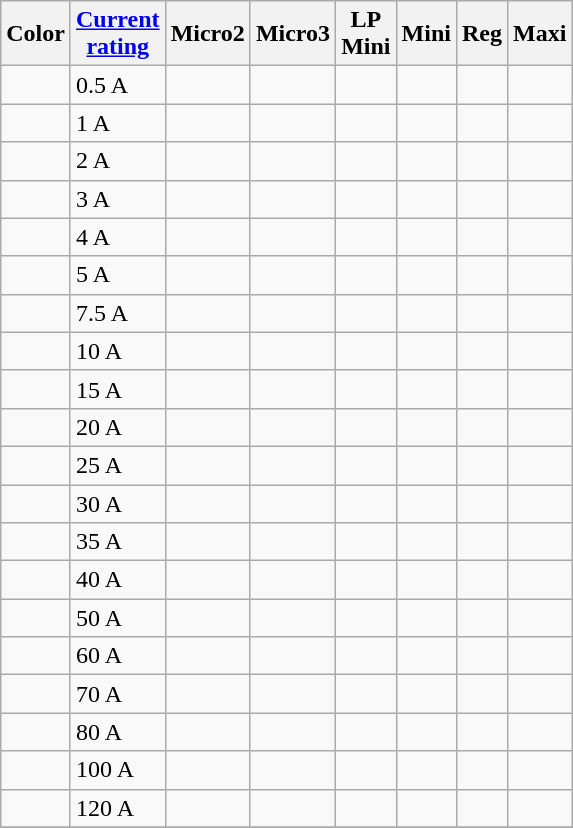<table class="wikitable" style="margin: 1em 0 1em 1em; width: 15em;">
<tr>
<th>Color</th>
<th><a href='#'>Current rating</a></th>
<th>Micro2</th>
<th>Micro3</th>
<th>LP<br>Mini</th>
<th>Mini</th>
<th>Reg</th>
<th>Maxi</th>
</tr>
<tr>
<td></td>
<td>0.5 A</td>
<td></td>
<td></td>
<td></td>
<td></td>
<td></td>
<td></td>
</tr>
<tr>
<td></td>
<td>1 A</td>
<td></td>
<td></td>
<td></td>
<td></td>
<td></td>
<td></td>
</tr>
<tr>
<td></td>
<td>2 A</td>
<td></td>
<td></td>
<td></td>
<td></td>
<td></td>
<td></td>
</tr>
<tr>
<td></td>
<td>3 A</td>
<td></td>
<td></td>
<td></td>
<td></td>
<td></td>
<td></td>
</tr>
<tr>
<td></td>
<td>4 A</td>
<td></td>
<td></td>
<td></td>
<td></td>
<td></td>
<td></td>
</tr>
<tr>
<td></td>
<td>5 A</td>
<td></td>
<td></td>
<td></td>
<td></td>
<td></td>
<td></td>
</tr>
<tr>
<td></td>
<td>7.5 A</td>
<td></td>
<td></td>
<td></td>
<td></td>
<td></td>
<td></td>
</tr>
<tr>
<td></td>
<td>10 A</td>
<td></td>
<td></td>
<td></td>
<td></td>
<td></td>
<td></td>
</tr>
<tr>
<td></td>
<td>15 A</td>
<td></td>
<td></td>
<td></td>
<td></td>
<td></td>
<td></td>
</tr>
<tr>
<td></td>
<td>20 A</td>
<td></td>
<td></td>
<td></td>
<td></td>
<td></td>
<td></td>
</tr>
<tr>
<td></td>
<td>25 A</td>
<td></td>
<td></td>
<td></td>
<td></td>
<td></td>
<td></td>
</tr>
<tr>
<td></td>
<td>30 A</td>
<td></td>
<td></td>
<td></td>
<td></td>
<td></td>
<td></td>
</tr>
<tr>
<td></td>
<td>35 A</td>
<td></td>
<td></td>
<td></td>
<td></td>
<td></td>
<td></td>
</tr>
<tr>
<td></td>
<td>40 A</td>
<td></td>
<td></td>
<td></td>
<td></td>
<td></td>
<td></td>
</tr>
<tr>
<td></td>
<td>50 A</td>
<td></td>
<td></td>
<td></td>
<td></td>
<td></td>
<td></td>
</tr>
<tr>
<td></td>
<td>60 A</td>
<td></td>
<td></td>
<td></td>
<td></td>
<td></td>
<td></td>
</tr>
<tr>
<td></td>
<td>70 A</td>
<td></td>
<td></td>
<td></td>
<td></td>
<td></td>
<td></td>
</tr>
<tr>
<td></td>
<td>80 A</td>
<td></td>
<td></td>
<td></td>
<td></td>
<td></td>
<td></td>
</tr>
<tr>
<td></td>
<td>100 A</td>
<td></td>
<td></td>
<td></td>
<td></td>
<td></td>
<td></td>
</tr>
<tr>
<td></td>
<td>120 A</td>
<td></td>
<td></td>
<td></td>
<td></td>
<td></td>
<td></td>
</tr>
<tr>
</tr>
</table>
